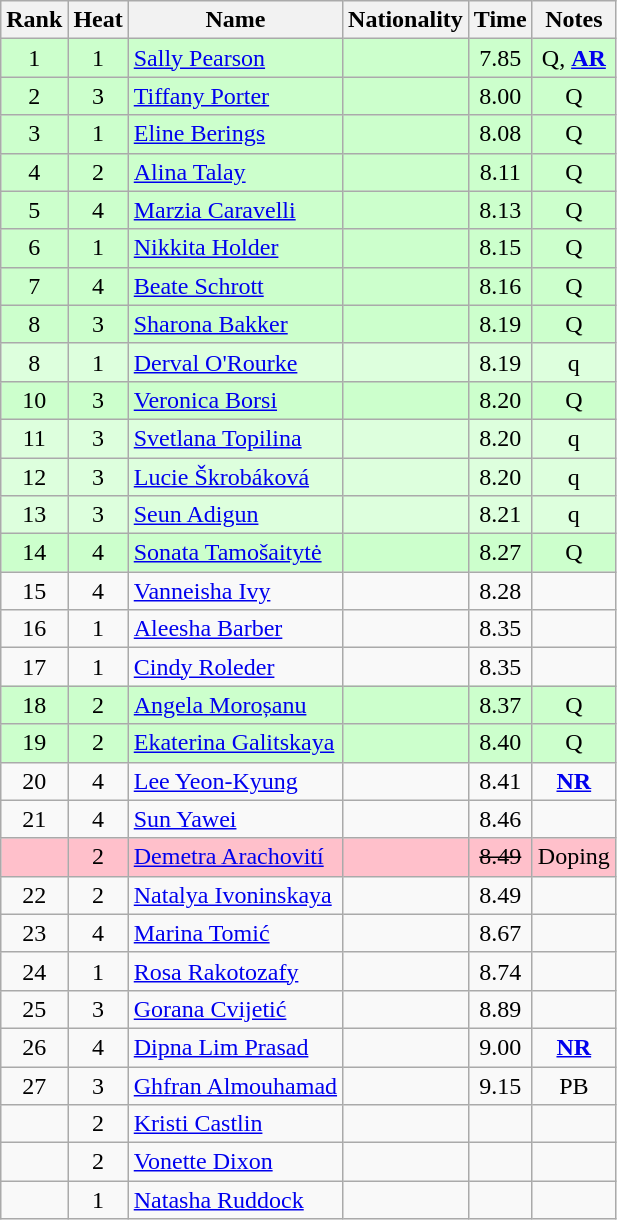<table class="wikitable sortable" style="text-align:center">
<tr>
<th>Rank</th>
<th>Heat</th>
<th>Name</th>
<th>Nationality</th>
<th>Time</th>
<th>Notes</th>
</tr>
<tr bgcolor=ccffcc>
<td>1</td>
<td>1</td>
<td align=left><a href='#'>Sally Pearson</a></td>
<td align=left></td>
<td>7.85</td>
<td>Q, <strong><a href='#'>AR</a></strong></td>
</tr>
<tr bgcolor=ccffcc>
<td>2</td>
<td>3</td>
<td align=left><a href='#'>Tiffany Porter</a></td>
<td align=left></td>
<td>8.00</td>
<td>Q</td>
</tr>
<tr bgcolor=ccffcc>
<td>3</td>
<td>1</td>
<td align=left><a href='#'>Eline Berings</a></td>
<td align=left></td>
<td>8.08</td>
<td>Q</td>
</tr>
<tr bgcolor=ccffcc>
<td>4</td>
<td>2</td>
<td align=left><a href='#'>Alina Talay</a></td>
<td align=left></td>
<td>8.11</td>
<td>Q</td>
</tr>
<tr bgcolor=ccffcc>
<td>5</td>
<td>4</td>
<td align=left><a href='#'>Marzia Caravelli</a></td>
<td align=left></td>
<td>8.13</td>
<td>Q</td>
</tr>
<tr bgcolor=ccffcc>
<td>6</td>
<td>1</td>
<td align=left><a href='#'>Nikkita Holder</a></td>
<td align=left></td>
<td>8.15</td>
<td>Q</td>
</tr>
<tr bgcolor=ccffcc>
<td>7</td>
<td>4</td>
<td align=left><a href='#'>Beate Schrott</a></td>
<td align=left></td>
<td>8.16</td>
<td>Q</td>
</tr>
<tr bgcolor=ccffcc>
<td>8</td>
<td>3</td>
<td align=left><a href='#'>Sharona Bakker</a></td>
<td align=left></td>
<td>8.19</td>
<td>Q</td>
</tr>
<tr bgcolor=ddffdd>
<td>8</td>
<td>1</td>
<td align=left><a href='#'>Derval O'Rourke</a></td>
<td align=left></td>
<td>8.19</td>
<td>q</td>
</tr>
<tr bgcolor=ccffcc>
<td>10</td>
<td>3</td>
<td align=left><a href='#'>Veronica Borsi</a></td>
<td align=left></td>
<td>8.20</td>
<td>Q</td>
</tr>
<tr bgcolor=ddffdd>
<td>11</td>
<td>3</td>
<td align=left><a href='#'>Svetlana Topilina</a></td>
<td align=left></td>
<td>8.20</td>
<td>q</td>
</tr>
<tr bgcolor=ddffdd>
<td>12</td>
<td>3</td>
<td align=left><a href='#'>Lucie Škrobáková</a></td>
<td align=left></td>
<td>8.20</td>
<td>q</td>
</tr>
<tr bgcolor=ddffdd>
<td>13</td>
<td>3</td>
<td align=left><a href='#'>Seun Adigun</a></td>
<td align=left></td>
<td>8.21</td>
<td>q</td>
</tr>
<tr bgcolor=ccffcc>
<td>14</td>
<td>4</td>
<td align=left><a href='#'>Sonata Tamošaitytė</a></td>
<td align=left></td>
<td>8.27</td>
<td>Q</td>
</tr>
<tr>
<td>15</td>
<td>4</td>
<td align=left><a href='#'>Vanneisha Ivy</a></td>
<td align=left></td>
<td>8.28</td>
<td></td>
</tr>
<tr>
<td>16</td>
<td>1</td>
<td align=left><a href='#'>Aleesha Barber</a></td>
<td align=left></td>
<td>8.35</td>
<td></td>
</tr>
<tr>
<td>17</td>
<td>1</td>
<td align=left><a href='#'>Cindy Roleder</a></td>
<td align=left></td>
<td>8.35</td>
<td></td>
</tr>
<tr bgcolor=ccffcc>
<td>18</td>
<td>2</td>
<td align=left><a href='#'>Angela Moroșanu</a></td>
<td align=left></td>
<td>8.37</td>
<td>Q</td>
</tr>
<tr bgcolor=ccffcc>
<td>19</td>
<td>2</td>
<td align=left><a href='#'>Ekaterina Galitskaya</a></td>
<td align=left></td>
<td>8.40</td>
<td>Q</td>
</tr>
<tr>
<td>20</td>
<td>4</td>
<td align=left><a href='#'>Lee Yeon-Kyung</a></td>
<td align=left></td>
<td>8.41</td>
<td><strong><a href='#'>NR</a></strong></td>
</tr>
<tr>
<td>21</td>
<td>4</td>
<td align=left><a href='#'>Sun Yawei</a></td>
<td align=left></td>
<td>8.46</td>
<td></td>
</tr>
<tr bgcolor=pink>
<td></td>
<td>2</td>
<td align=left><a href='#'>Demetra Arachovití</a></td>
<td align=left></td>
<td><s>8.49 </s></td>
<td>Doping</td>
</tr>
<tr>
<td>22</td>
<td>2</td>
<td align=left><a href='#'>Natalya Ivoninskaya</a></td>
<td align=left></td>
<td>8.49</td>
<td></td>
</tr>
<tr>
<td>23</td>
<td>4</td>
<td align=left><a href='#'>Marina Tomić</a></td>
<td align=left></td>
<td>8.67</td>
<td></td>
</tr>
<tr>
<td>24</td>
<td>1</td>
<td align=left><a href='#'>Rosa Rakotozafy</a></td>
<td align=left></td>
<td>8.74</td>
<td></td>
</tr>
<tr>
<td>25</td>
<td>3</td>
<td align=left><a href='#'>Gorana Cvijetić</a></td>
<td align=left></td>
<td>8.89</td>
<td></td>
</tr>
<tr>
<td>26</td>
<td>4</td>
<td align=left><a href='#'>Dipna Lim Prasad</a></td>
<td align=left></td>
<td>9.00</td>
<td><strong><a href='#'>NR</a></strong></td>
</tr>
<tr>
<td>27</td>
<td>3</td>
<td align=left><a href='#'>Ghfran Almouhamad</a></td>
<td align=left></td>
<td>9.15</td>
<td>PB</td>
</tr>
<tr>
<td></td>
<td>2</td>
<td align=left><a href='#'>Kristi Castlin</a></td>
<td align=left></td>
<td></td>
<td></td>
</tr>
<tr>
<td></td>
<td>2</td>
<td align=left><a href='#'>Vonette Dixon</a></td>
<td align=left></td>
<td></td>
<td></td>
</tr>
<tr>
<td></td>
<td>1</td>
<td align=left><a href='#'>Natasha Ruddock</a></td>
<td align=left></td>
<td></td>
<td></td>
</tr>
</table>
